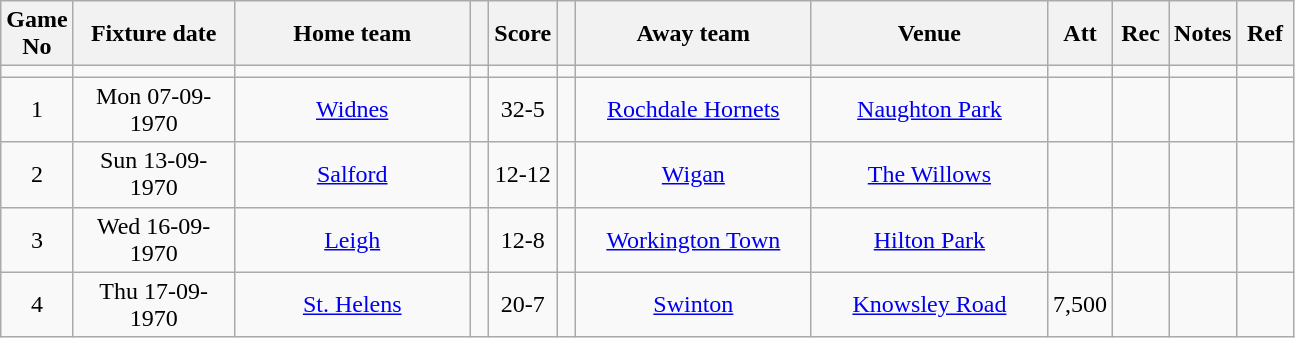<table class="wikitable" style="text-align:center;">
<tr>
<th style="width:20px;" abbr="No">Game No</th>
<th style="width:100px;" abbr="Date">Fixture date</th>
<th style="width:150px;" abbr="Home team">Home team</th>
<th style="width:5px;;" abbr="space"></th>
<th style="width:20px;" abbr="Score">Score</th>
<th style="width:5px;;" abbr="space"></th>
<th style="width:150px;" abbr="Away team">Away team</th>
<th style="width:150px;" abbr="Venue">Venue</th>
<th style="width:30px;" abbr="Att">Att</th>
<th style="width:30px;" abbr="Rec">Rec</th>
<th style="width:20px;" abbr="Notes">Notes</th>
<th style="width:30px;" abbr="Ref">Ref</th>
</tr>
<tr>
<td></td>
<td></td>
<td></td>
<td></td>
<td></td>
<td></td>
<td></td>
<td></td>
<td></td>
<td></td>
<td></td>
</tr>
<tr>
<td>1</td>
<td>Mon 07-09-1970</td>
<td><a href='#'>Widnes</a></td>
<td></td>
<td>32-5</td>
<td></td>
<td><a href='#'>Rochdale Hornets</a></td>
<td><a href='#'>Naughton Park</a></td>
<td></td>
<td></td>
<td></td>
<td></td>
</tr>
<tr>
<td>2</td>
<td>Sun 13-09-1970</td>
<td><a href='#'>Salford</a></td>
<td></td>
<td>12-12</td>
<td></td>
<td><a href='#'>Wigan</a></td>
<td><a href='#'>The Willows</a></td>
<td></td>
<td></td>
<td></td>
<td></td>
</tr>
<tr>
<td>3</td>
<td>Wed 16-09-1970</td>
<td><a href='#'>Leigh</a></td>
<td></td>
<td>12-8</td>
<td></td>
<td><a href='#'>Workington Town</a></td>
<td><a href='#'>Hilton Park</a></td>
<td></td>
<td></td>
<td></td>
<td></td>
</tr>
<tr>
<td>4</td>
<td>Thu 17-09-1970</td>
<td><a href='#'>St. Helens</a></td>
<td></td>
<td>20-7</td>
<td></td>
<td><a href='#'>Swinton</a></td>
<td><a href='#'>Knowsley Road</a></td>
<td>7,500</td>
<td></td>
<td></td>
<td></td>
</tr>
</table>
